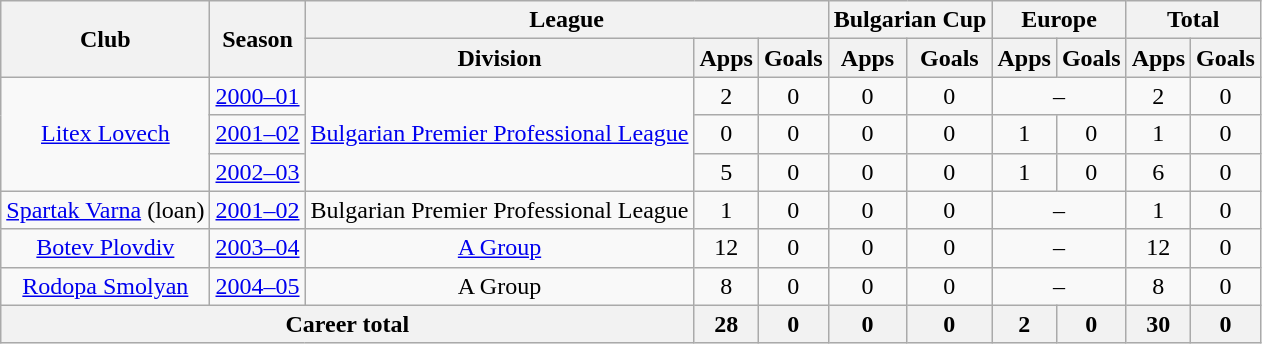<table class="wikitable" style="text-align:center">
<tr>
<th rowspan="2">Club</th>
<th rowspan="2">Season</th>
<th colspan="3">League</th>
<th colspan="2">Bulgarian Cup</th>
<th colspan="2">Europe</th>
<th colspan="2">Total</th>
</tr>
<tr>
<th>Division</th>
<th>Apps</th>
<th>Goals</th>
<th>Apps</th>
<th>Goals</th>
<th>Apps</th>
<th>Goals</th>
<th>Apps</th>
<th>Goals</th>
</tr>
<tr>
<td rowspan="3"><a href='#'>Litex Lovech</a></td>
<td><a href='#'>2000–01</a></td>
<td rowspan="3"><a href='#'>Bulgarian Premier Professional League</a></td>
<td>2</td>
<td>0</td>
<td>0</td>
<td>0</td>
<td colspan="2">–</td>
<td>2</td>
<td>0</td>
</tr>
<tr>
<td><a href='#'>2001–02</a></td>
<td>0</td>
<td>0</td>
<td>0</td>
<td>0</td>
<td>1</td>
<td>0</td>
<td>1</td>
<td>0</td>
</tr>
<tr>
<td><a href='#'>2002–03</a></td>
<td>5</td>
<td>0</td>
<td>0</td>
<td>0</td>
<td>1</td>
<td>0</td>
<td>6</td>
<td>0</td>
</tr>
<tr>
<td><a href='#'>Spartak Varna</a> (loan)</td>
<td><a href='#'>2001–02</a></td>
<td>Bulgarian Premier Professional League</td>
<td>1</td>
<td>0</td>
<td>0</td>
<td>0</td>
<td colspan="2">–</td>
<td>1</td>
<td>0</td>
</tr>
<tr>
<td><a href='#'>Botev Plovdiv</a></td>
<td><a href='#'>2003–04</a></td>
<td><a href='#'>A Group</a></td>
<td>12</td>
<td>0</td>
<td>0</td>
<td>0</td>
<td colspan="2">–</td>
<td>12</td>
<td>0</td>
</tr>
<tr>
<td><a href='#'>Rodopa Smolyan</a></td>
<td><a href='#'>2004–05</a></td>
<td>A Group</td>
<td>8</td>
<td>0</td>
<td>0</td>
<td>0</td>
<td colspan="2">–</td>
<td>8</td>
<td>0</td>
</tr>
<tr>
<th colspan="3">Career total</th>
<th>28</th>
<th>0</th>
<th>0</th>
<th>0</th>
<th>2</th>
<th>0</th>
<th>30</th>
<th>0</th>
</tr>
</table>
